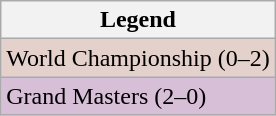<table class="wikitable">
<tr>
<th>Legend</th>
</tr>
<tr style="background:#e5d1cb;">
<td>World Championship (0–2)</td>
</tr>
<tr style="background:thistle">
<td>Grand Masters (2–0)</td>
</tr>
</table>
